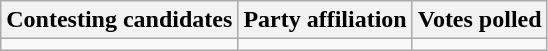<table class="wikitable sortable">
<tr>
<th>Contesting candidates</th>
<th>Party affiliation</th>
<th>Votes polled</th>
</tr>
<tr>
<td></td>
<td></td>
<td></td>
</tr>
</table>
